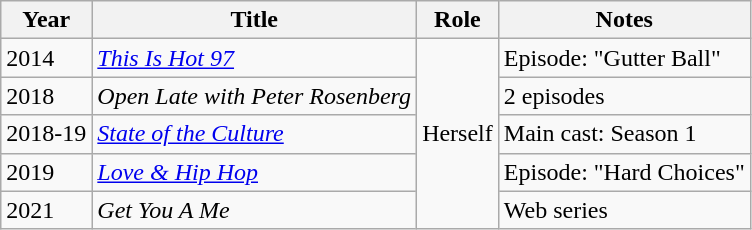<table class="wikitable sortable">
<tr>
<th>Year</th>
<th>Title</th>
<th>Role</th>
<th>Notes</th>
</tr>
<tr>
<td>2014</td>
<td><em><a href='#'>This Is Hot 97</a></em></td>
<td rowspan="5">Herself</td>
<td>Episode: "Gutter Ball"</td>
</tr>
<tr>
<td>2018</td>
<td><em>Open Late with Peter Rosenberg</em></td>
<td>2 episodes</td>
</tr>
<tr>
<td>2018-19</td>
<td><em><a href='#'>State of the Culture</a></em></td>
<td>Main cast: Season 1</td>
</tr>
<tr>
<td>2019</td>
<td><em><a href='#'>Love & Hip Hop</a></em></td>
<td>Episode: "Hard Choices"</td>
</tr>
<tr>
<td>2021</td>
<td><em>Get You A Me</em></td>
<td>Web series</td>
</tr>
</table>
